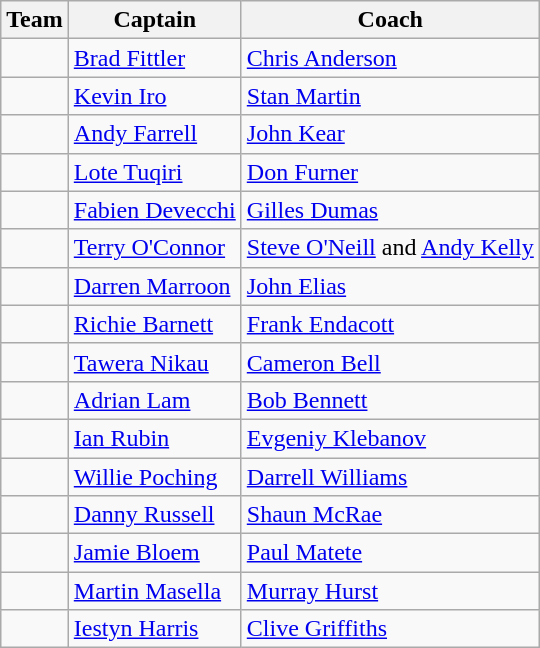<table class="wikitable sortable plainrowheaders" style="">
<tr>
<th scope="col">Team</th>
<th scope="col">Captain</th>
<th scope="col">Coach</th>
</tr>
<tr>
<td><strong></strong></td>
<td><a href='#'>Brad Fittler</a></td>
<td><a href='#'>Chris Anderson</a></td>
</tr>
<tr>
<td><strong></strong></td>
<td><a href='#'>Kevin Iro</a></td>
<td> <a href='#'>Stan Martin</a></td>
</tr>
<tr>
<td><strong></strong></td>
<td><a href='#'>Andy Farrell</a></td>
<td><a href='#'>John Kear</a></td>
</tr>
<tr>
<td><strong></strong></td>
<td><a href='#'>Lote Tuqiri</a></td>
<td> <a href='#'>Don Furner</a></td>
</tr>
<tr>
<td><strong></strong></td>
<td><a href='#'>Fabien Devecchi</a></td>
<td><a href='#'>Gilles Dumas</a></td>
</tr>
<tr>
<td><strong></strong></td>
<td><a href='#'>Terry O'Connor</a></td>
<td> <a href='#'>Steve O'Neill</a> and  <a href='#'>Andy Kelly</a></td>
</tr>
<tr>
<td><strong></strong></td>
<td><a href='#'>Darren Marroon</a></td>
<td><a href='#'>John Elias</a></td>
</tr>
<tr>
<td><strong></strong></td>
<td><a href='#'>Richie Barnett</a></td>
<td><a href='#'>Frank Endacott</a></td>
</tr>
<tr>
<td><strong></strong></td>
<td><a href='#'>Tawera Nikau</a></td>
<td><a href='#'>Cameron Bell</a></td>
</tr>
<tr>
<td><strong></strong></td>
<td><a href='#'>Adrian Lam</a></td>
<td> <a href='#'>Bob Bennett</a></td>
</tr>
<tr>
<td><strong></strong></td>
<td><a href='#'>Ian Rubin</a></td>
<td><a href='#'>Evgeniy Klebanov</a></td>
</tr>
<tr>
<td><strong></strong></td>
<td><a href='#'>Willie Poching</a></td>
<td> <a href='#'>Darrell Williams</a></td>
</tr>
<tr>
<td><strong></strong></td>
<td><a href='#'>Danny Russell</a></td>
<td> <a href='#'>Shaun McRae</a></td>
</tr>
<tr>
<td><strong></strong></td>
<td><a href='#'>Jamie Bloem</a></td>
<td> <a href='#'>Paul Matete</a></td>
</tr>
<tr>
<td><strong></strong></td>
<td><a href='#'>Martin Masella</a></td>
<td> <a href='#'>Murray Hurst</a></td>
</tr>
<tr>
<td><strong></strong></td>
<td><a href='#'>Iestyn Harris</a></td>
<td><a href='#'>Clive Griffiths</a></td>
</tr>
</table>
